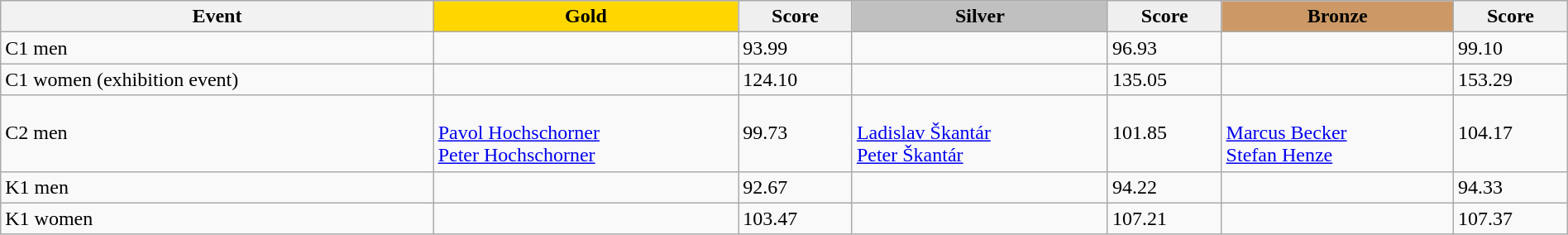<table class="wikitable" width=100%>
<tr>
<th>Event</th>
<td align=center bgcolor="gold"><strong>Gold</strong></td>
<td align=center bgcolor="EFEFEF"><strong>Score</strong></td>
<td align=center bgcolor="silver"><strong>Silver</strong></td>
<td align=center bgcolor="EFEFEF"><strong>Score</strong></td>
<td align=center bgcolor="CC9966"><strong>Bronze</strong></td>
<td align=center bgcolor="EFEFEF"><strong>Score</strong></td>
</tr>
<tr>
<td>C1 men</td>
<td></td>
<td>93.99</td>
<td></td>
<td>96.93</td>
<td></td>
<td>99.10</td>
</tr>
<tr>
<td>C1 women (exhibition event)</td>
<td></td>
<td>124.10</td>
<td></td>
<td>135.05</td>
<td></td>
<td>153.29</td>
</tr>
<tr>
<td>C2 men</td>
<td><br><a href='#'>Pavol Hochschorner</a><br><a href='#'>Peter Hochschorner</a></td>
<td>99.73</td>
<td><br><a href='#'>Ladislav Škantár</a><br><a href='#'>Peter Škantár</a></td>
<td>101.85</td>
<td><br><a href='#'>Marcus Becker</a><br><a href='#'>Stefan Henze</a></td>
<td>104.17</td>
</tr>
<tr>
<td>K1 men</td>
<td></td>
<td>92.67</td>
<td></td>
<td>94.22</td>
<td></td>
<td>94.33</td>
</tr>
<tr>
<td>K1 women</td>
<td></td>
<td>103.47</td>
<td></td>
<td>107.21</td>
<td></td>
<td>107.37</td>
</tr>
</table>
